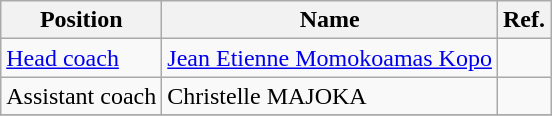<table class="wikitable">
<tr>
<th>Position</th>
<th>Name</th>
<th>Ref.</th>
</tr>
<tr>
<td><a href='#'>Head coach</a></td>
<td><a href='#'>Jean Etienne Momokoamas Kopo</a></td>
</tr>
<tr>
<td>Assistant coach</td>
<td>Christelle MAJOKA</td>
<td></td>
</tr>
<tr>
</tr>
</table>
